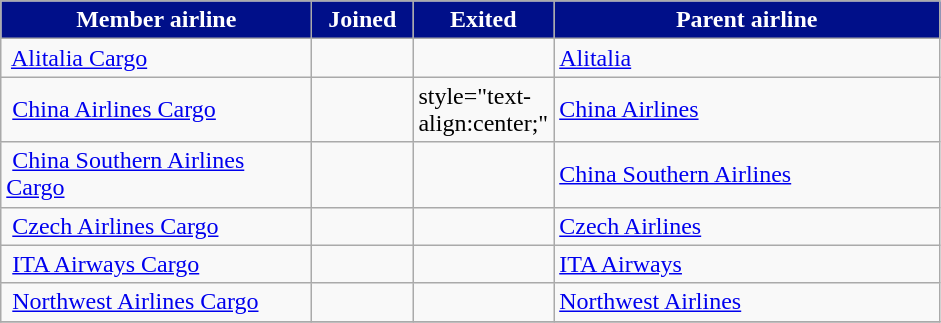<table class="wikitable sortable toccolours">
<tr>
<th style="background:#000f89; color:white; width:200px;">Member airline</th>
<th style="background:#000f89; color:white; width:60px;">Joined</th>
<th style="background:#000f89; color:white; width:60px;">Exited</th>
<th style="background:#000f89; color:white; width:250px;">Parent airline</th>
</tr>
<tr>
<td> <a href='#'>Alitalia Cargo</a></td>
<td style="text-align:center;"></td>
<td style="text-align:center;"></td>
<td><a href='#'>Alitalia</a></td>
</tr>
<tr>
<td> <a href='#'>China Airlines Cargo</a></td>
<td style="text-align:center;"></td>
<td>style="text-align:center;" </td>
<td><a href='#'>China Airlines</a></td>
</tr>
<tr>
<td> <a href='#'>China Southern Airlines Cargo</a></td>
<td style="text-align:center;"></td>
<td style="text-align:center;"></td>
<td><a href='#'>China Southern Airlines</a></td>
</tr>
<tr>
<td> <a href='#'>Czech Airlines Cargo</a></td>
<td style="text-align:center;"></td>
<td style="text-align:center;"></td>
<td><a href='#'>Czech Airlines</a></td>
</tr>
<tr>
<td> <a href='#'>ITA Airways Cargo</a></td>
<td style="text-align:center;"></td>
<td style="text-align:center;"></td>
<td><a href='#'>ITA Airways</a></td>
</tr>
<tr>
<td> <a href='#'>Northwest Airlines Cargo</a></td>
<td style="text-align:center;"></td>
<td style="text-align:center;"></td>
<td><a href='#'>Northwest Airlines</a></td>
</tr>
<tr>
</tr>
</table>
